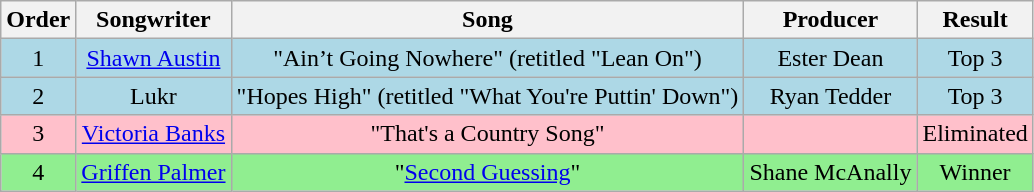<table class="wikitable plainrowheaders" style="text-align:center">
<tr>
<th style="row">Order</th>
<th style="row">Songwriter</th>
<th style="row">Song</th>
<th style="row">Producer</th>
<th style="row">Result</th>
</tr>
<tr style="background:lightblue;">
<td>1</td>
<td><a href='#'>Shawn Austin</a></td>
<td>"Ain’t Going Nowhere" (retitled "Lean On")</td>
<td>Ester Dean</td>
<td>Top 3</td>
</tr>
<tr style="background:lightblue;">
<td>2</td>
<td>Lukr</td>
<td>"Hopes High" (retitled "What You're Puttin' Down")</td>
<td>Ryan Tedder</td>
<td>Top 3</td>
</tr>
<tr style="background:pink;">
<td>3</td>
<td><a href='#'>Victoria Banks</a></td>
<td>"That's a Country Song"</td>
<td></td>
<td>Eliminated</td>
</tr>
<tr style="background:lightgreen;">
<td>4</td>
<td><a href='#'>Griffen Palmer</a></td>
<td>"<a href='#'>Second Guessing</a>"</td>
<td>Shane McAnally</td>
<td>Winner</td>
</tr>
</table>
